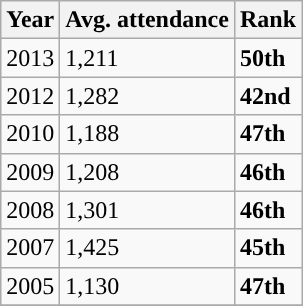<table class="wikitable">
<tr>
<th>Year</th>
<th>Avg. attendance</th>
<th>Rank</th>
</tr>
<tr>
<td>2013</td>
<td>1,211</td>
<td><strong>50th</strong></td>
</tr>
<tr>
<td>2012</td>
<td>1,282</td>
<td><strong>42nd</strong></td>
</tr>
<tr>
<td>2010</td>
<td>1,188</td>
<td><strong>47th</strong></td>
</tr>
<tr>
<td>2009</td>
<td>1,208</td>
<td><strong>46th</strong></td>
</tr>
<tr>
<td>2008</td>
<td>1,301</td>
<td><strong>46th</strong></td>
</tr>
<tr>
<td>2007</td>
<td>1,425</td>
<td><strong>45th</strong></td>
</tr>
<tr>
<td>2005</td>
<td>1,130</td>
<td><strong>47th</strong></td>
</tr>
<tr>
</tr>
</table>
